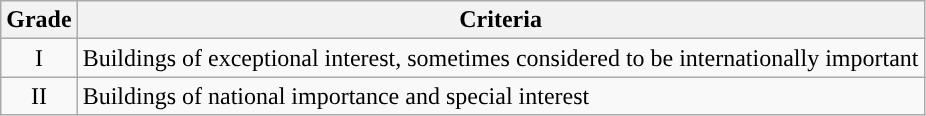<table class="wikitable">
<tr>
<th>Grade</th>
<th>Criteria</th>
</tr>
<tr>
<td align="center" >I</td>
<td>Buildings of exceptional interest, sometimes considered to be internationally important</td>
</tr>
<tr>
<td align="center" >II</td>
<td>Buildings of national importance and special interest</td>
</tr>
</table>
